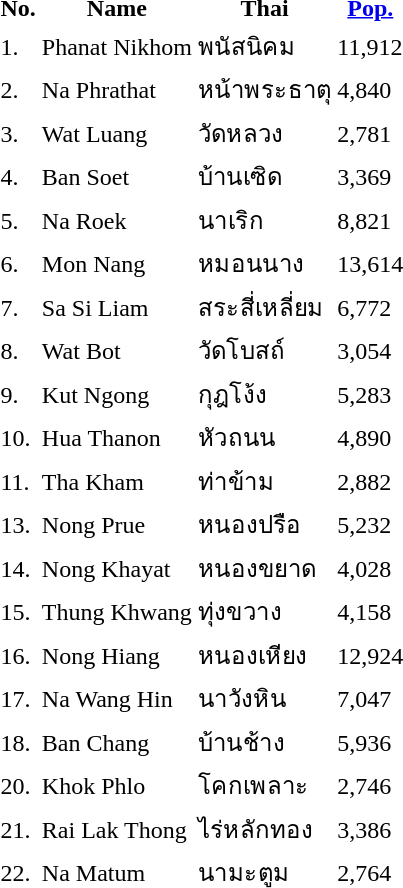<table>
<tr>
<th>No.</th>
<th>Name</th>
<th>Thai</th>
<th><a href='#'>Pop.</a></th>
</tr>
<tr>
<td>1.</td>
<td>Phanat Nikhom</td>
<td>พนัสนิคม</td>
<td>11,912</td>
</tr>
<tr>
<td>2.</td>
<td>Na Phrathat</td>
<td>หน้าพระธาตุ</td>
<td>4,840</td>
</tr>
<tr>
<td>3.</td>
<td>Wat Luang</td>
<td>วัดหลวง</td>
<td>2,781</td>
</tr>
<tr>
<td>4.</td>
<td>Ban Soet</td>
<td>บ้านเซิด</td>
<td>3,369</td>
</tr>
<tr>
<td>5.</td>
<td>Na Roek</td>
<td>นาเริก</td>
<td>8,821</td>
</tr>
<tr>
<td>6.</td>
<td>Mon Nang</td>
<td>หมอนนาง</td>
<td>13,614</td>
</tr>
<tr>
<td>7.</td>
<td>Sa Si Liam</td>
<td>สระสี่เหลี่ยม</td>
<td>6,772</td>
</tr>
<tr>
<td>8.</td>
<td>Wat Bot</td>
<td>วัดโบสถ์</td>
<td>3,054</td>
</tr>
<tr>
<td>9.</td>
<td>Kut Ngong</td>
<td>กุฎโง้ง</td>
<td>5,283</td>
</tr>
<tr>
<td>10.</td>
<td>Hua Thanon</td>
<td>หัวถนน</td>
<td>4,890</td>
</tr>
<tr>
<td>11.</td>
<td>Tha Kham</td>
<td>ท่าข้าม</td>
<td>2,882</td>
</tr>
<tr>
<td>13.</td>
<td>Nong Prue</td>
<td>หนองปรือ</td>
<td>5,232</td>
</tr>
<tr>
<td>14.</td>
<td>Nong Khayat</td>
<td>หนองขยาด</td>
<td>4,028</td>
</tr>
<tr>
<td>15.</td>
<td>Thung Khwang</td>
<td>ทุ่งขวาง</td>
<td>4,158</td>
</tr>
<tr>
<td>16.</td>
<td>Nong Hiang</td>
<td>หนองเหียง</td>
<td>12,924</td>
</tr>
<tr>
<td>17.</td>
<td>Na Wang Hin</td>
<td>นาวังหิน</td>
<td>7,047</td>
</tr>
<tr>
<td>18.</td>
<td>Ban Chang</td>
<td>บ้านช้าง</td>
<td>5,936</td>
</tr>
<tr>
<td>20.</td>
<td>Khok Phlo</td>
<td>โคกเพลาะ</td>
<td>2,746</td>
</tr>
<tr>
<td>21.</td>
<td>Rai Lak Thong</td>
<td>ไร่หลักทอง</td>
<td>3,386</td>
</tr>
<tr>
<td>22.</td>
<td>Na Matum</td>
<td>นามะตูม</td>
<td>2,764</td>
</tr>
</table>
